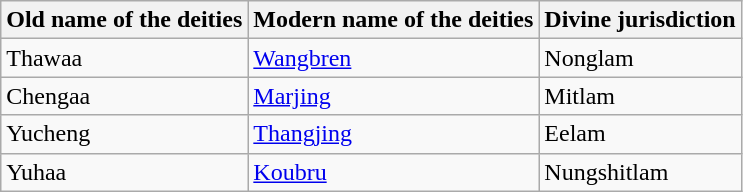<table class="wikitable">
<tr>
<th>Old name of the deities</th>
<th>Modern name of the deities</th>
<th>Divine jurisdiction</th>
</tr>
<tr>
<td>Thawaa</td>
<td><a href='#'>Wangbren</a></td>
<td>Nonglam</td>
</tr>
<tr>
<td>Chengaa</td>
<td><a href='#'>Marjing</a></td>
<td>Mitlam</td>
</tr>
<tr>
<td>Yucheng</td>
<td><a href='#'>Thangjing</a></td>
<td>Eelam</td>
</tr>
<tr>
<td>Yuhaa</td>
<td><a href='#'>Koubru</a></td>
<td>Nungshitlam</td>
</tr>
</table>
